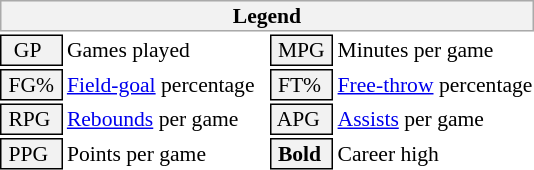<table class="toccolours" style="font-size: 90%; white-space: nowrap;">
<tr>
<th colspan="6" style="background:#f2f2f2; border:1px solid #aaa;">Legend</th>
</tr>
<tr>
<td style="background:#f2f2f2; border:1px solid black;">  GP</td>
<td>Games played</td>
<td style="background:#f2f2f2; border:1px solid black;"> MPG </td>
<td>Minutes per game</td>
</tr>
<tr>
<td style="background:#f2f2f2; border:1px solid black;"> FG% </td>
<td style="padding-right: 8px"><a href='#'>Field-goal</a> percentage</td>
<td style="background:#f2f2f2; border:1px solid black;"> FT% </td>
<td><a href='#'>Free-throw</a> percentage</td>
</tr>
<tr>
<td style="background:#f2f2f2; border:1px solid black;"> RPG </td>
<td><a href='#'>Rebounds</a> per game</td>
<td style="background:#f2f2f2; border:1px solid black;"> APG </td>
<td><a href='#'>Assists</a> per game</td>
</tr>
<tr>
<td style="background:#f2f2f2; border:1px solid black;"> PPG </td>
<td>Points per game</td>
<td style="background-color: #F2F2F2; border: 1px solid black"> <strong>Bold</strong> </td>
<td>Career high</td>
</tr>
<tr>
</tr>
</table>
